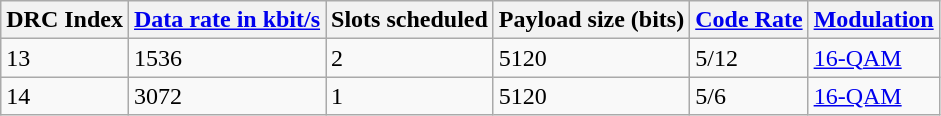<table class="wikitable">
<tr>
<th>DRC Index</th>
<th><a href='#'>Data rate in kbit/s</a></th>
<th>Slots scheduled</th>
<th>Payload size (bits)</th>
<th><a href='#'>Code Rate</a></th>
<th><a href='#'>Modulation</a></th>
</tr>
<tr>
<td>13</td>
<td>1536</td>
<td>2</td>
<td>5120</td>
<td>5/12</td>
<td><a href='#'>16-QAM</a></td>
</tr>
<tr>
<td>14</td>
<td>3072</td>
<td>1</td>
<td>5120</td>
<td>5/6</td>
<td><a href='#'>16-QAM</a></td>
</tr>
</table>
